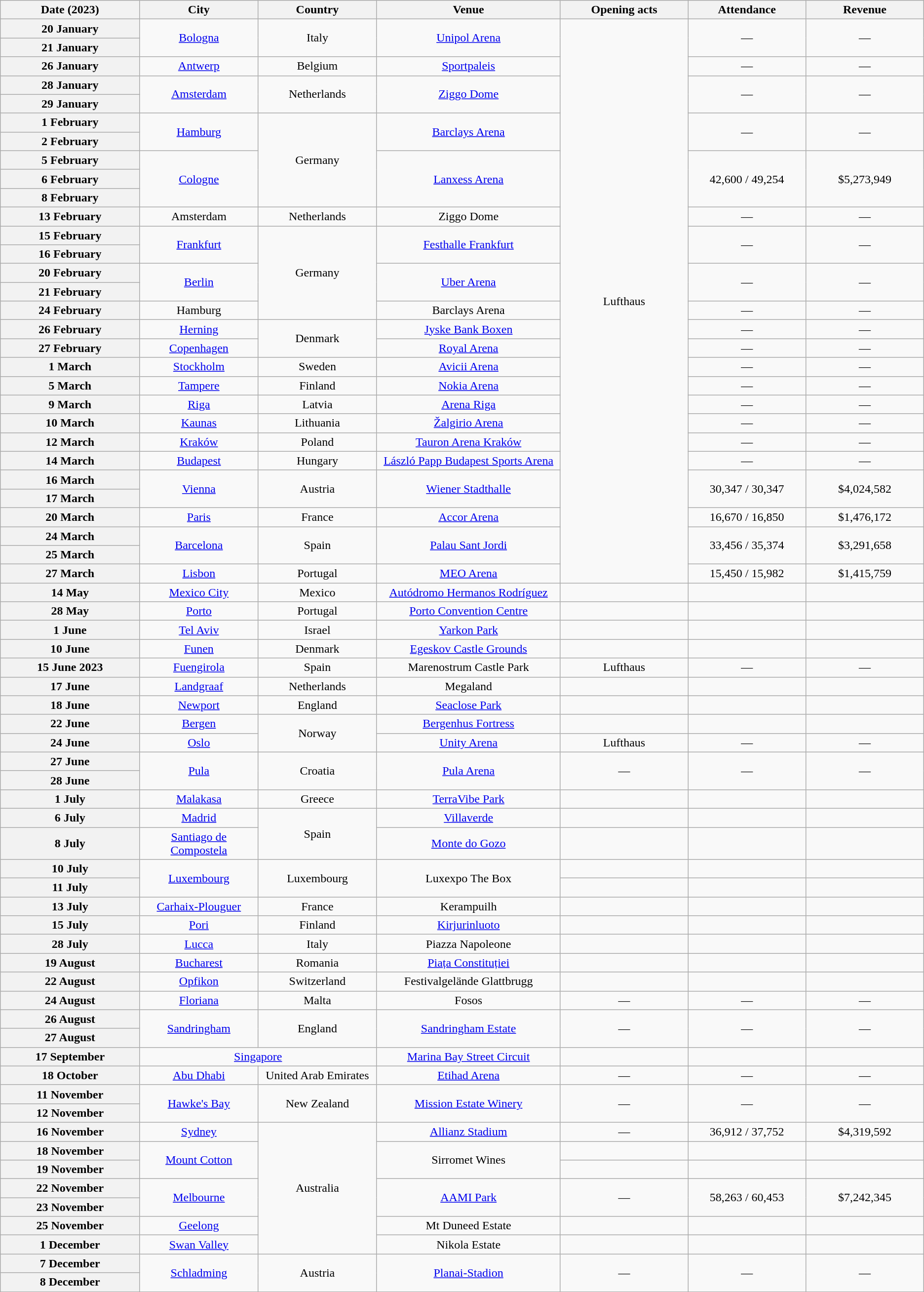<table class="wikitable plainrowheaders" style="text-align:center;">
<tr>
<th scope="col" style="width:12em;">Date (2023)</th>
<th scope="col" style="width:10em;">City</th>
<th scope="col" style="width:10em;">Country</th>
<th scope="col" style="width:16em;">Venue</th>
<th scope="col" style="width:11em;">Opening acts</th>
<th scope="col" style="width:10em;">Attendance</th>
<th scope="col" style="width:10em;">Revenue</th>
</tr>
<tr>
<th scope="row" style="text-align:center;">20 January</th>
<td rowspan="2"><a href='#'>Bologna</a></td>
<td rowspan="2">Italy</td>
<td rowspan="2"><a href='#'>Unipol Arena</a></td>
<td rowspan="30">Lufthaus</td>
<td rowspan="2">—</td>
<td rowspan="2">—</td>
</tr>
<tr>
<th scope="row" style="text-align:center;">21 January</th>
</tr>
<tr>
<th scope="row" style="text-align:center;">26 January</th>
<td><a href='#'>Antwerp</a></td>
<td>Belgium</td>
<td><a href='#'>Sportpaleis</a></td>
<td>—</td>
<td>—</td>
</tr>
<tr>
<th scope="row" style="text-align:center;">28 January</th>
<td rowspan="2"><a href='#'>Amsterdam</a></td>
<td rowspan="2">Netherlands</td>
<td rowspan="2"><a href='#'>Ziggo Dome</a></td>
<td rowspan="2">—</td>
<td rowspan="2">—</td>
</tr>
<tr>
<th scope="row" style="text-align:center;">29 January</th>
</tr>
<tr>
<th scope="row" style="text-align:center;">1 February</th>
<td rowspan="2"><a href='#'>Hamburg</a></td>
<td rowspan="5">Germany</td>
<td rowspan="2"><a href='#'>Barclays Arena</a></td>
<td rowspan="2">—</td>
<td rowspan="2">—</td>
</tr>
<tr>
<th scope="row" style="text-align:center;">2 February</th>
</tr>
<tr>
<th scope="row" style="text-align:center;">5 February</th>
<td rowspan="3"><a href='#'>Cologne</a></td>
<td rowspan="3"><a href='#'>Lanxess Arena</a></td>
<td rowspan="3">42,600 / 49,254</td>
<td rowspan="3">$5,273,949</td>
</tr>
<tr>
<th scope="row" style="text-align:center;">6 February</th>
</tr>
<tr>
<th scope="row" style="text-align:center;">8 February</th>
</tr>
<tr>
<th scope="row" style="text-align:center;">13 February</th>
<td>Amsterdam</td>
<td>Netherlands</td>
<td>Ziggo Dome</td>
<td>—</td>
<td>—</td>
</tr>
<tr>
<th scope="row" style="text-align:center;">15 February</th>
<td rowspan="2"><a href='#'>Frankfurt</a></td>
<td rowspan="5">Germany</td>
<td rowspan="2"><a href='#'>Festhalle Frankfurt</a></td>
<td rowspan="2">—</td>
<td rowspan="2">—</td>
</tr>
<tr>
<th scope="row" style="text-align:center;">16 February</th>
</tr>
<tr>
<th scope="row" style="text-align:center;">20 February</th>
<td rowspan="2"><a href='#'>Berlin</a></td>
<td rowspan="2"><a href='#'>Uber Arena</a></td>
<td rowspan="2">—</td>
<td rowspan="2">—</td>
</tr>
<tr>
<th scope="row" style="text-align:center;">21 February</th>
</tr>
<tr>
<th scope="row" style="text-align:center;">24 February</th>
<td>Hamburg</td>
<td>Barclays Arena</td>
<td>—</td>
<td>—</td>
</tr>
<tr>
<th scope="row" style="text-align:center;">26 February</th>
<td><a href='#'>Herning</a></td>
<td rowspan="2">Denmark</td>
<td><a href='#'>Jyske Bank Boxen</a></td>
<td>—</td>
<td>—</td>
</tr>
<tr>
<th scope="row" style="text-align:center;">27 February</th>
<td><a href='#'>Copenhagen</a></td>
<td><a href='#'>Royal Arena</a></td>
<td>—</td>
<td>—</td>
</tr>
<tr>
<th scope="row" style="text-align:center;">1 March</th>
<td><a href='#'>Stockholm</a></td>
<td>Sweden</td>
<td><a href='#'>Avicii Arena</a></td>
<td>—</td>
<td>—</td>
</tr>
<tr>
<th scope="row" style="text-align:center;">5 March</th>
<td><a href='#'>Tampere</a></td>
<td>Finland</td>
<td><a href='#'>Nokia Arena</a></td>
<td>—</td>
<td>—</td>
</tr>
<tr>
<th scope="row" style="text-align:center;">9 March</th>
<td><a href='#'>Riga</a></td>
<td>Latvia</td>
<td><a href='#'>Arena Riga</a></td>
<td>—</td>
<td>—</td>
</tr>
<tr>
<th scope="row" style="text-align:center;">10 March</th>
<td><a href='#'>Kaunas</a></td>
<td>Lithuania</td>
<td><a href='#'>Žalgirio Arena</a></td>
<td>—</td>
<td>—</td>
</tr>
<tr>
<th scope="row" style="text-align:center;">12 March</th>
<td><a href='#'>Kraków</a></td>
<td>Poland</td>
<td><a href='#'>Tauron Arena Kraków</a></td>
<td>—</td>
<td>—</td>
</tr>
<tr>
<th scope="row" style="text-align:center;">14 March</th>
<td><a href='#'>Budapest</a></td>
<td>Hungary</td>
<td><a href='#'>László Papp Budapest Sports Arena</a></td>
<td>—</td>
<td>—</td>
</tr>
<tr>
<th scope="row" style="text-align:center;">16 March</th>
<td rowspan="2"><a href='#'>Vienna</a></td>
<td rowspan="2">Austria</td>
<td rowspan="2"><a href='#'>Wiener Stadthalle</a></td>
<td rowspan="2">30,347 / 30,347</td>
<td rowspan="2">$4,024,582</td>
</tr>
<tr>
<th scope="row" style="text-align:center;">17 March</th>
</tr>
<tr>
<th scope="row" style="text-align:center;">20 March</th>
<td><a href='#'>Paris</a></td>
<td>France</td>
<td><a href='#'>Accor Arena</a></td>
<td>16,670 / 16,850</td>
<td>$1,476,172</td>
</tr>
<tr>
<th scope="row" style="text-align:center;">24 March</th>
<td rowspan="2"><a href='#'>Barcelona</a></td>
<td rowspan="2">Spain</td>
<td rowspan="2"><a href='#'>Palau Sant Jordi</a></td>
<td rowspan="2">33,456 / 35,374</td>
<td rowspan="2">$3,291,658</td>
</tr>
<tr>
<th scope="row" style="text-align:center;">25 March</th>
</tr>
<tr>
<th scope="row" style="text-align:center;">27 March</th>
<td><a href='#'>Lisbon</a></td>
<td>Portugal</td>
<td><a href='#'>MEO Arena</a></td>
<td>15,450 / 15,982</td>
<td>$1,415,759</td>
</tr>
<tr>
<th scope="row" style="text-align:center;">14 May</th>
<td><a href='#'>Mexico City</a></td>
<td>Mexico</td>
<td><a href='#'>Autódromo Hermanos Rodríguez</a></td>
<td></td>
<td></td>
<td></td>
</tr>
<tr>
<th scope="row" style="text-align:center;">28 May</th>
<td><a href='#'>Porto</a></td>
<td>Portugal</td>
<td><a href='#'>Porto Convention Centre</a></td>
<td></td>
<td></td>
<td></td>
</tr>
<tr>
<th scope="row" style="text-align:center;">1 June</th>
<td><a href='#'>Tel Aviv</a></td>
<td>Israel</td>
<td><a href='#'>Yarkon Park</a></td>
<td></td>
<td></td>
<td></td>
</tr>
<tr>
<th scope="row" style="text-align:center;">10 June</th>
<td><a href='#'>Funen</a></td>
<td>Denmark</td>
<td><a href='#'>Egeskov Castle Grounds</a></td>
<td></td>
<td></td>
<td></td>
</tr>
<tr>
<th scope="row" style="text-align:center;">15 June 2023</th>
<td><a href='#'>Fuengirola</a></td>
<td>Spain</td>
<td>Marenostrum Castle Park</td>
<td>Lufthaus</td>
<td>—</td>
<td>—</td>
</tr>
<tr>
<th scope="row" style="text-align:center;">17 June</th>
<td><a href='#'>Landgraaf</a></td>
<td>Netherlands</td>
<td>Megaland</td>
<td></td>
<td></td>
<td></td>
</tr>
<tr>
<th scope="row" style="text-align:center;">18 June</th>
<td><a href='#'>Newport</a></td>
<td>England</td>
<td><a href='#'>Seaclose Park</a></td>
<td></td>
<td></td>
<td></td>
</tr>
<tr>
<th scope="row" style="text-align:center;">22 June</th>
<td><a href='#'>Bergen</a></td>
<td rowspan="2">Norway</td>
<td><a href='#'>Bergenhus Fortress</a></td>
<td></td>
<td></td>
<td></td>
</tr>
<tr>
<th scope="row" style="text-align:center;">24 June</th>
<td><a href='#'>Oslo</a></td>
<td><a href='#'>Unity Arena</a></td>
<td>Lufthaus</td>
<td>—</td>
<td>—</td>
</tr>
<tr>
<th scope="row" style="text-align:center;">27 June</th>
<td rowspan="2"><a href='#'>Pula</a></td>
<td rowspan="2">Croatia</td>
<td rowspan="2"><a href='#'>Pula Arena</a></td>
<td rowspan="2">—</td>
<td rowspan="2">—</td>
<td rowspan="2">—</td>
</tr>
<tr>
<th scope="row" style="text-align:center;">28 June</th>
</tr>
<tr>
<th scope="row" style="text-align:center;">1 July</th>
<td><a href='#'>Malakasa</a></td>
<td>Greece</td>
<td><a href='#'>TerraVibe Park</a></td>
<td></td>
<td></td>
<td></td>
</tr>
<tr>
<th scope="row" style="text-align:center;">6 July</th>
<td><a href='#'>Madrid</a></td>
<td rowspan="2">Spain</td>
<td><a href='#'>Villaverde</a></td>
<td></td>
<td></td>
<td></td>
</tr>
<tr>
<th scope="row" style="text-align:center;">8 July</th>
<td><a href='#'>Santiago de Compostela</a></td>
<td><a href='#'>Monte do Gozo</a></td>
<td></td>
<td></td>
<td></td>
</tr>
<tr>
<th scope="row" style="text-align:center;">10 July</th>
<td rowspan="2"><a href='#'>Luxembourg</a></td>
<td rowspan="2">Luxembourg</td>
<td rowspan="2">Luxexpo The Box</td>
<td></td>
<td></td>
<td></td>
</tr>
<tr>
<th scope="row" style="text-align:center;">11 July</th>
<td></td>
<td></td>
<td></td>
</tr>
<tr>
<th scope="row" style="text-align:center;">13 July</th>
<td><a href='#'>Carhaix-Plouguer</a></td>
<td>France</td>
<td>Kerampuilh</td>
<td></td>
<td></td>
<td></td>
</tr>
<tr>
<th scope="row" style="text-align:center;">15 July</th>
<td><a href='#'>Pori</a></td>
<td>Finland</td>
<td><a href='#'>Kirjurinluoto</a></td>
<td></td>
<td></td>
<td></td>
</tr>
<tr>
<th scope="row" style="text-align:center;">28 July</th>
<td><a href='#'>Lucca</a></td>
<td>Italy</td>
<td>Piazza Napoleone</td>
<td></td>
<td></td>
<td></td>
</tr>
<tr>
<th scope="row" style="text-align:center;">19 August</th>
<td><a href='#'>Bucharest</a></td>
<td>Romania</td>
<td><a href='#'>Piața Constituției</a></td>
<td></td>
<td></td>
<td></td>
</tr>
<tr>
<th scope="row" style="text-align:center;">22 August</th>
<td><a href='#'>Opfikon</a></td>
<td>Switzerland</td>
<td>Festivalgelände Glattbrugg</td>
<td></td>
<td></td>
<td></td>
</tr>
<tr>
<th scope="row" style="text-align:center;">24 August</th>
<td><a href='#'>Floriana</a></td>
<td>Malta</td>
<td>Fosos</td>
<td>—</td>
<td>—</td>
<td>—</td>
</tr>
<tr>
<th scope="row" style="text-align:center;">26 August</th>
<td rowspan="2"><a href='#'>Sandringham</a></td>
<td rowspan="2">England</td>
<td rowspan="2"><a href='#'>Sandringham Estate</a></td>
<td rowspan="2">—</td>
<td rowspan="2">—</td>
<td rowspan="2">—</td>
</tr>
<tr>
<th scope="row" style="text-align:center;">27 August</th>
</tr>
<tr>
<th scope="row" style="text-align:center;">17 September</th>
<td colspan="2"><a href='#'>Singapore</a></td>
<td><a href='#'>Marina Bay Street Circuit</a></td>
<td></td>
<td></td>
<td></td>
</tr>
<tr>
<th scope="row" style="text-align:center;">18 October</th>
<td><a href='#'>Abu Dhabi</a></td>
<td>United Arab Emirates</td>
<td><a href='#'>Etihad Arena</a></td>
<td>—</td>
<td>—</td>
<td>—</td>
</tr>
<tr>
<th scope="row" style="text-align:center;">11 November</th>
<td rowspan="2"><a href='#'>Hawke's Bay</a></td>
<td rowspan="2">New Zealand</td>
<td rowspan="2"><a href='#'>Mission Estate Winery</a></td>
<td rowspan="2">—</td>
<td rowspan="2">—</td>
<td rowspan="2">—</td>
</tr>
<tr>
<th scope="row" style="text-align:center;">12 November</th>
</tr>
<tr>
<th scope="row" style="text-align:center;">16 November</th>
<td><a href='#'>Sydney</a></td>
<td rowspan="7">Australia</td>
<td><a href='#'>Allianz Stadium</a></td>
<td>—</td>
<td>36,912 / 37,752</td>
<td>$4,319,592</td>
</tr>
<tr>
<th scope="row" style="text-align:center;">18 November</th>
<td rowspan="2"><a href='#'>Mount Cotton</a></td>
<td rowspan="2">Sirromet Wines</td>
<td></td>
<td></td>
<td></td>
</tr>
<tr>
<th scope="row" style="text-align:center;">19 November</th>
<td></td>
<td></td>
<td></td>
</tr>
<tr>
<th scope="row" style="text-align:center;">22 November</th>
<td rowspan="2"><a href='#'>Melbourne</a></td>
<td rowspan="2"><a href='#'>AAMI Park</a></td>
<td rowspan="2">—</td>
<td rowspan="2">58,263 / 60,453</td>
<td rowspan="2">$7,242,345</td>
</tr>
<tr>
<th scope="row" style="text-align:center;">23 November</th>
</tr>
<tr>
<th scope="row" style="text-align:center;">25 November</th>
<td><a href='#'>Geelong</a></td>
<td>Mt Duneed Estate</td>
<td></td>
<td></td>
<td></td>
</tr>
<tr>
<th scope="row" style="text-align:center;">1 December</th>
<td><a href='#'>Swan Valley</a></td>
<td>Nikola Estate</td>
<td></td>
<td></td>
<td></td>
</tr>
<tr>
<th scope="row" style="text-align:center;">7 December</th>
<td rowspan="2"><a href='#'>Schladming</a></td>
<td rowspan="2">Austria</td>
<td rowspan="2"><a href='#'>Planai-Stadion</a></td>
<td rowspan="2">—</td>
<td rowspan="2">—</td>
<td rowspan="2">—</td>
</tr>
<tr>
<th scope="row" style="text-align:center;">8 December</th>
</tr>
</table>
